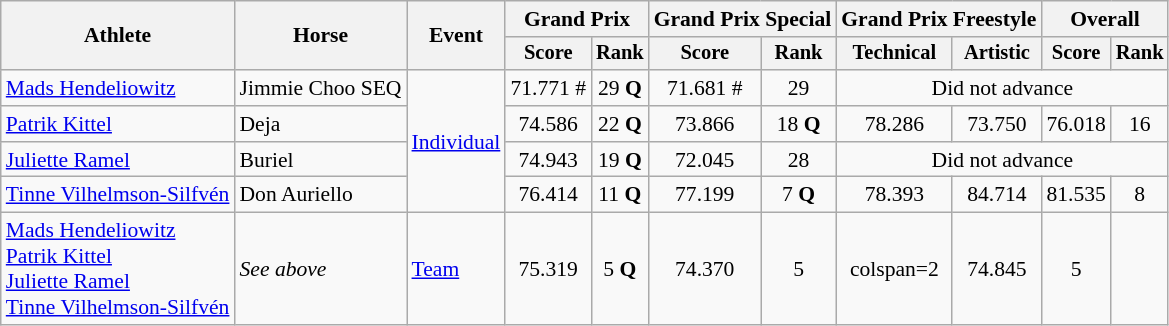<table class=wikitable style="font-size:90%">
<tr>
<th rowspan="2">Athlete</th>
<th rowspan="2">Horse</th>
<th rowspan="2">Event</th>
<th colspan="2">Grand Prix</th>
<th colspan="2">Grand Prix Special</th>
<th colspan="2">Grand Prix Freestyle</th>
<th colspan="2">Overall</th>
</tr>
<tr style="font-size:95%">
<th>Score</th>
<th>Rank</th>
<th>Score</th>
<th>Rank</th>
<th>Technical</th>
<th>Artistic</th>
<th>Score</th>
<th>Rank</th>
</tr>
<tr align=center>
<td align=left><a href='#'>Mads Hendeliowitz</a></td>
<td align=left>Jimmie Choo SEQ</td>
<td rowspan="4" style="text-align:left;"><a href='#'>Individual</a></td>
<td>71.771 #</td>
<td>29 <strong>Q</strong></td>
<td>71.681 #</td>
<td>29</td>
<td colspan=4>Did not advance</td>
</tr>
<tr align=center>
<td align=left><a href='#'>Patrik Kittel</a></td>
<td align=left>Deja</td>
<td>74.586</td>
<td>22 <strong>Q</strong></td>
<td>73.866</td>
<td>18 <strong>Q</strong></td>
<td>78.286</td>
<td>73.750</td>
<td>76.018</td>
<td>16</td>
</tr>
<tr align=center>
<td align=left><a href='#'>Juliette Ramel</a></td>
<td align=left>Buriel</td>
<td>74.943</td>
<td>19 <strong>Q</strong></td>
<td>72.045</td>
<td>28</td>
<td colspan=4>Did not advance</td>
</tr>
<tr align=center>
<td align=left><a href='#'>Tinne Vilhelmson-Silfvén</a></td>
<td align=left>Don Auriello</td>
<td>76.414</td>
<td>11 <strong>Q</strong></td>
<td>77.199</td>
<td>7 <strong>Q</strong></td>
<td>78.393</td>
<td>84.714</td>
<td>81.535</td>
<td>8</td>
</tr>
<tr align=center>
<td align=left><a href='#'>Mads Hendeliowitz</a><br><a href='#'>Patrik Kittel</a><br><a href='#'>Juliette Ramel</a><br><a href='#'>Tinne Vilhelmson-Silfvén</a></td>
<td align=left><em>See above</em></td>
<td align=left><a href='#'>Team</a></td>
<td>75.319</td>
<td>5 <strong>Q</strong></td>
<td>74.370</td>
<td>5</td>
<td>colspan=2 </td>
<td>74.845</td>
<td>5</td>
</tr>
</table>
